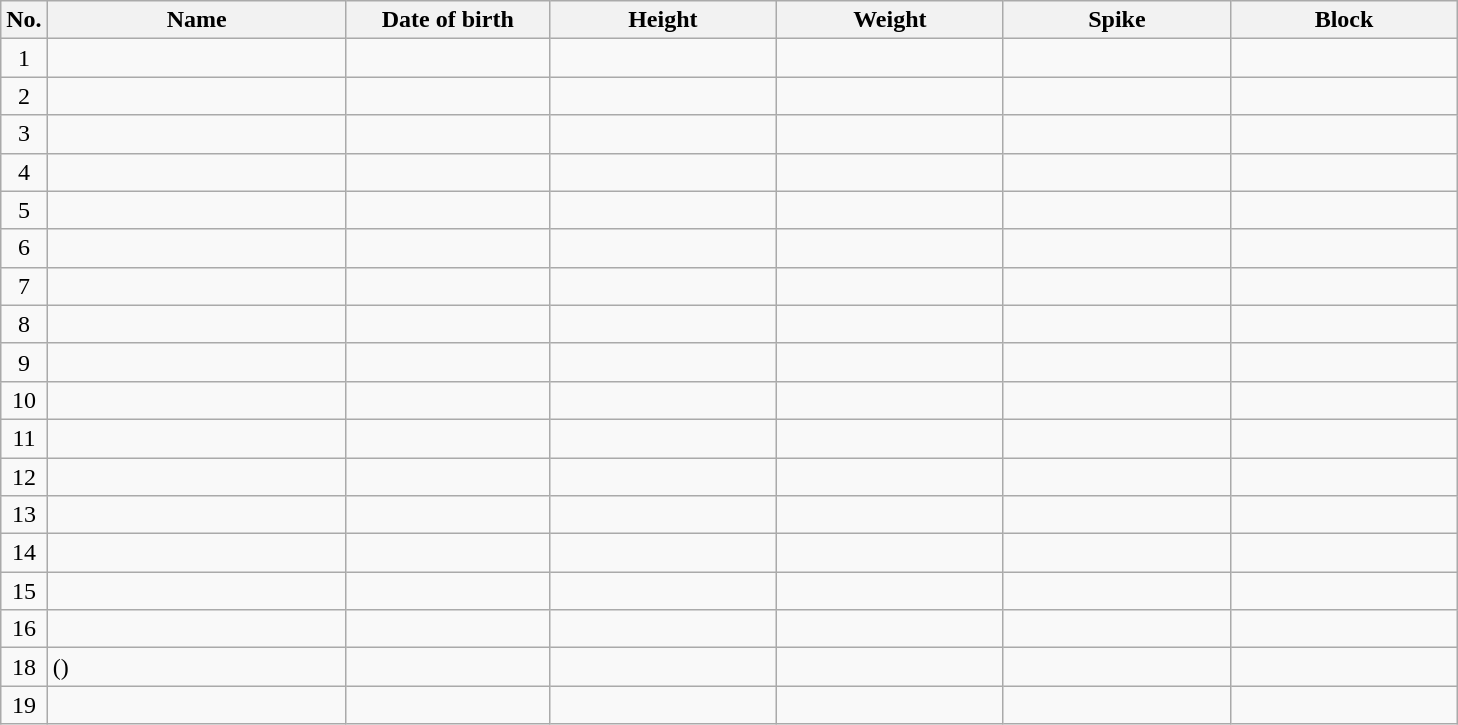<table class="wikitable sortable" style="font-size:100%; text-align:center;">
<tr>
<th>No.</th>
<th style="width:12em">Name</th>
<th style="width:8em">Date of birth</th>
<th style="width:9em">Height</th>
<th style="width:9em">Weight</th>
<th style="width:9em">Spike</th>
<th style="width:9em">Block</th>
</tr>
<tr>
<td>1</td>
<td align=left> </td>
<td align=right></td>
<td></td>
<td></td>
<td></td>
<td></td>
</tr>
<tr>
<td>2</td>
<td align=left> </td>
<td align=right></td>
<td></td>
<td></td>
<td></td>
<td></td>
</tr>
<tr>
<td>3</td>
<td align=left> </td>
<td align=right></td>
<td></td>
<td></td>
<td></td>
<td></td>
</tr>
<tr>
<td>4</td>
<td align=left> </td>
<td align=right></td>
<td></td>
<td></td>
<td></td>
<td></td>
</tr>
<tr>
<td>5</td>
<td align=left> </td>
<td align=right></td>
<td></td>
<td></td>
<td></td>
<td></td>
</tr>
<tr>
<td>6</td>
<td align=left> </td>
<td align=right></td>
<td></td>
<td></td>
<td></td>
<td></td>
</tr>
<tr>
<td>7</td>
<td align=left> </td>
<td align=right></td>
<td></td>
<td></td>
<td></td>
<td></td>
</tr>
<tr>
<td>8</td>
<td align=left> </td>
<td align=right></td>
<td></td>
<td></td>
<td></td>
<td></td>
</tr>
<tr>
<td>9</td>
<td align=left> </td>
<td align=right></td>
<td></td>
<td></td>
<td></td>
<td></td>
</tr>
<tr>
<td>10</td>
<td align=left> </td>
<td align=right></td>
<td></td>
<td></td>
<td></td>
<td></td>
</tr>
<tr>
<td>11</td>
<td align=left> </td>
<td align=right></td>
<td></td>
<td></td>
<td></td>
<td></td>
</tr>
<tr>
<td>12</td>
<td align=left> </td>
<td align=right></td>
<td></td>
<td></td>
<td></td>
<td></td>
</tr>
<tr>
<td>13</td>
<td align=left> </td>
<td align=right></td>
<td></td>
<td></td>
<td></td>
<td></td>
</tr>
<tr>
<td>14</td>
<td align=left> </td>
<td align=right></td>
<td></td>
<td></td>
<td></td>
<td></td>
</tr>
<tr>
<td>15</td>
<td align=left> </td>
<td align=right></td>
<td></td>
<td></td>
<td></td>
<td></td>
</tr>
<tr>
<td>16</td>
<td align=left> </td>
<td align=right></td>
<td></td>
<td></td>
<td></td>
<td></td>
</tr>
<tr>
<td>18</td>
<td align=left>  ()</td>
<td align=right></td>
<td></td>
<td></td>
<td></td>
<td></td>
</tr>
<tr>
<td>19</td>
<td align=left> </td>
<td align=right></td>
<td></td>
<td></td>
<td></td>
<td></td>
</tr>
</table>
